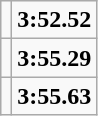<table class="wikitable">
<tr>
<td></td>
<td align=center><strong>3:52.52</strong></td>
</tr>
<tr>
<td></td>
<td align=center><strong>3:55.29</strong></td>
</tr>
<tr>
<td></td>
<td align=center><strong>3:55.63</strong></td>
</tr>
</table>
